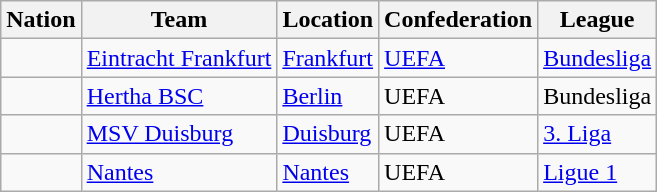<table class="wikitable sortable">
<tr>
<th>Nation</th>
<th>Team</th>
<th>Location</th>
<th>Confederation</th>
<th>League</th>
</tr>
<tr>
<td></td>
<td><a href='#'>Eintracht Frankfurt</a></td>
<td><a href='#'>Frankfurt</a></td>
<td><a href='#'>UEFA</a></td>
<td><a href='#'>Bundesliga</a></td>
</tr>
<tr>
<td></td>
<td><a href='#'>Hertha BSC</a></td>
<td><a href='#'>Berlin</a></td>
<td>UEFA</td>
<td>Bundesliga</td>
</tr>
<tr>
<td></td>
<td><a href='#'>MSV Duisburg</a></td>
<td><a href='#'>Duisburg</a></td>
<td>UEFA</td>
<td><a href='#'>3. Liga</a></td>
</tr>
<tr>
<td></td>
<td><a href='#'>Nantes</a></td>
<td><a href='#'>Nantes</a></td>
<td>UEFA</td>
<td><a href='#'>Ligue 1</a></td>
</tr>
</table>
